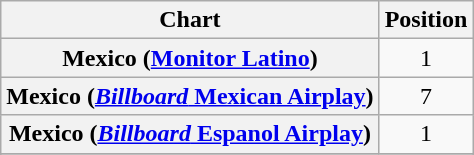<table class="wikitable plainrowheaders" style="text-align:center;">
<tr>
<th>Chart</th>
<th>Position</th>
</tr>
<tr>
<th scope="row">Mexico (<a href='#'>Monitor Latino</a>)</th>
<td align="center">1</td>
</tr>
<tr>
<th scope="row">Mexico (<a href='#'><em>Billboard</em> Mexican Airplay</a>)</th>
<td align="center">7</td>
</tr>
<tr>
<th scope="row">Mexico (<a href='#'><em>Billboard</em> Espanol Airplay</a>)</th>
<td align="center">1</td>
</tr>
<tr>
</tr>
<tr>
</tr>
<tr>
</tr>
<tr>
</tr>
</table>
